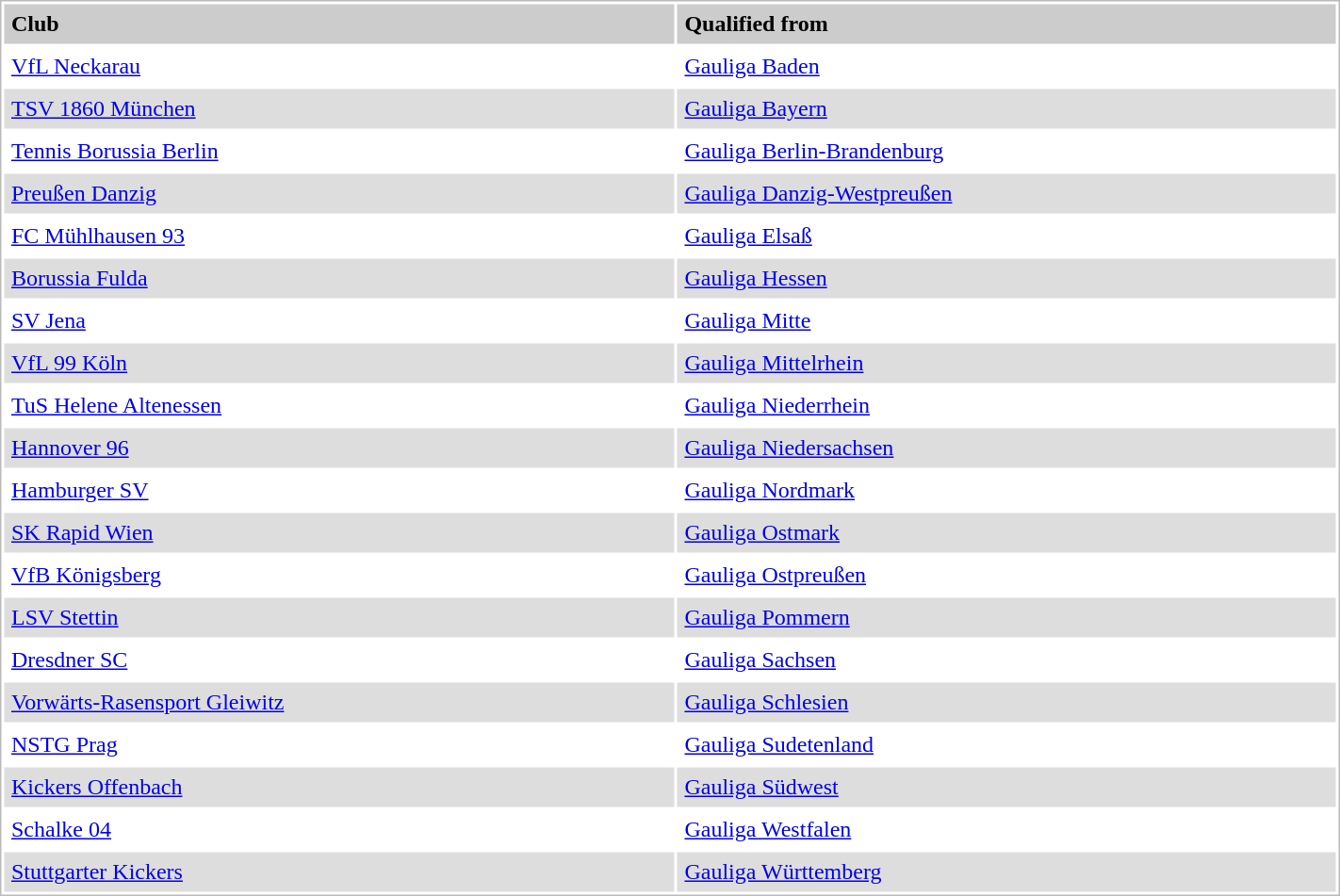<table style="border:1px solid #bbb;background:#fff;" cellpadding="5" cellspacing="2" width="75%">
<tr style="background:#ccc;font-weight:bold">
<td>Club</td>
<td>Qualified from</td>
</tr>
<tr>
<td><a href='#'>VfL Neckarau</a></td>
<td><a href='#'>Gauliga Baden</a></td>
</tr>
<tr style="background:#ddd">
<td><a href='#'>TSV 1860 München</a></td>
<td><a href='#'>Gauliga Bayern</a></td>
</tr>
<tr>
<td><a href='#'>Tennis Borussia Berlin</a></td>
<td><a href='#'>Gauliga Berlin-Brandenburg</a></td>
</tr>
<tr style="background:#ddd">
<td><a href='#'>Preußen Danzig</a></td>
<td><a href='#'>Gauliga Danzig-Westpreußen</a></td>
</tr>
<tr>
<td><a href='#'>FC Mühlhausen 93</a></td>
<td><a href='#'>Gauliga Elsaß</a></td>
</tr>
<tr style="background:#ddd">
<td><a href='#'>Borussia Fulda</a></td>
<td><a href='#'>Gauliga Hessen</a></td>
</tr>
<tr>
<td><a href='#'>SV Jena</a></td>
<td><a href='#'>Gauliga Mitte</a></td>
</tr>
<tr style="background:#ddd">
<td><a href='#'>VfL 99 Köln</a></td>
<td><a href='#'>Gauliga Mittelrhein</a></td>
</tr>
<tr>
<td><a href='#'>TuS Helene Altenessen</a></td>
<td><a href='#'>Gauliga Niederrhein</a></td>
</tr>
<tr style="background:#ddd">
<td><a href='#'>Hannover 96</a></td>
<td><a href='#'>Gauliga Niedersachsen</a></td>
</tr>
<tr>
<td><a href='#'>Hamburger SV</a></td>
<td><a href='#'>Gauliga Nordmark</a></td>
</tr>
<tr style="background:#ddd">
<td><a href='#'>SK Rapid Wien</a></td>
<td><a href='#'>Gauliga Ostmark</a></td>
</tr>
<tr>
<td><a href='#'>VfB Königsberg</a></td>
<td><a href='#'>Gauliga Ostpreußen</a></td>
</tr>
<tr style="background:#ddd">
<td><a href='#'>LSV Stettin</a></td>
<td><a href='#'>Gauliga Pommern</a></td>
</tr>
<tr>
<td><a href='#'>Dresdner SC</a></td>
<td><a href='#'>Gauliga Sachsen</a></td>
</tr>
<tr style="background:#ddd">
<td><a href='#'>Vorwärts-Rasensport Gleiwitz</a></td>
<td><a href='#'>Gauliga Schlesien</a></td>
</tr>
<tr>
<td><a href='#'>NSTG Prag</a></td>
<td><a href='#'>Gauliga Sudetenland</a></td>
</tr>
<tr style="background:#ddd">
<td><a href='#'>Kickers Offenbach</a></td>
<td><a href='#'>Gauliga Südwest</a></td>
</tr>
<tr>
<td><a href='#'>Schalke 04</a></td>
<td><a href='#'>Gauliga Westfalen</a></td>
</tr>
<tr style="background:#ddd">
<td><a href='#'>Stuttgarter Kickers</a></td>
<td><a href='#'>Gauliga Württemberg</a></td>
</tr>
</table>
